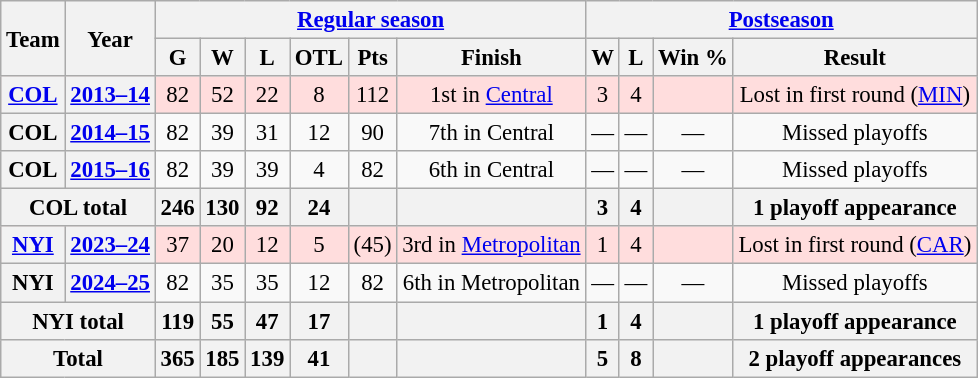<table class="wikitable" style="font-size:95%; text-align:center;">
<tr>
<th rowspan="2">Team</th>
<th rowspan="2">Year</th>
<th colspan="6"><a href='#'>Regular season</a></th>
<th colspan="4"><a href='#'>Postseason</a></th>
</tr>
<tr>
<th>G</th>
<th>W</th>
<th>L</th>
<th>OTL</th>
<th>Pts</th>
<th>Finish</th>
<th>W</th>
<th>L</th>
<th>Win %</th>
<th>Result</th>
</tr>
<tr style="background:#fdd;">
<th><a href='#'>COL</a></th>
<th><a href='#'>2013–14</a></th>
<td>82</td>
<td>52</td>
<td>22</td>
<td>8</td>
<td>112</td>
<td>1st in <a href='#'>Central</a></td>
<td>3</td>
<td>4</td>
<td></td>
<td>Lost in first round (<a href='#'>MIN</a>)</td>
</tr>
<tr>
<th>COL</th>
<th><a href='#'>2014–15</a></th>
<td>82</td>
<td>39</td>
<td>31</td>
<td>12</td>
<td>90</td>
<td>7th in Central</td>
<td>—</td>
<td>—</td>
<td>—</td>
<td>Missed playoffs</td>
</tr>
<tr>
<th>COL</th>
<th><a href='#'>2015–16</a></th>
<td>82</td>
<td>39</td>
<td>39</td>
<td>4</td>
<td>82</td>
<td>6th in Central</td>
<td>—</td>
<td>—</td>
<td>—</td>
<td>Missed playoffs</td>
</tr>
<tr>
<th colspan="2">COL total</th>
<th>246</th>
<th>130</th>
<th>92</th>
<th>24</th>
<th> </th>
<th> </th>
<th>3</th>
<th>4</th>
<th></th>
<th>1 playoff appearance</th>
</tr>
<tr style="background:#fdd;">
<th><a href='#'>NYI</a></th>
<th><a href='#'>2023–24</a></th>
<td>37</td>
<td>20</td>
<td>12</td>
<td>5</td>
<td>(45)</td>
<td>3rd in <a href='#'>Metropolitan</a></td>
<td>1</td>
<td>4</td>
<td></td>
<td>Lost in first round (<a href='#'>CAR</a>)</td>
</tr>
<tr>
<th>NYI</th>
<th><a href='#'>2024–25</a></th>
<td>82</td>
<td>35</td>
<td>35</td>
<td>12</td>
<td>82</td>
<td>6th in Metropolitan</td>
<td>—</td>
<td>—</td>
<td>—</td>
<td>Missed playoffs</td>
</tr>
<tr>
<th colspan="2">NYI total</th>
<th>119</th>
<th>55</th>
<th>47</th>
<th>17</th>
<th> </th>
<th> </th>
<th>1</th>
<th>4</th>
<th></th>
<th>1 playoff appearance</th>
</tr>
<tr>
<th colspan="2">Total</th>
<th>365</th>
<th>185</th>
<th>139</th>
<th>41</th>
<th> </th>
<th> </th>
<th>5</th>
<th>8</th>
<th></th>
<th>2 playoff appearances</th>
</tr>
</table>
